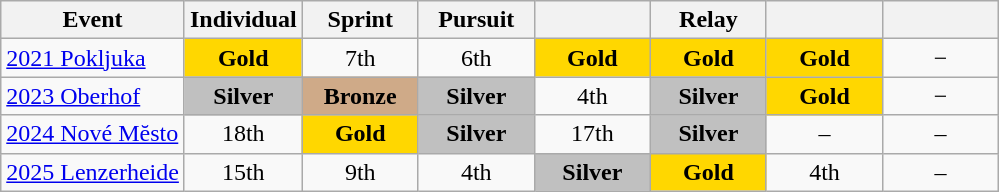<table class="wikitable" style="text-align: center;">
<tr ">
<th>Event</th>
<th style="width:70px;">Individual</th>
<th style="width:70px;">Sprint</th>
<th style="width:70px;">Pursuit</th>
<th style="width:70px;"></th>
<th style="width:70px;">Relay</th>
<th style="width:70px;"></th>
<th style="width:70px;"></th>
</tr>
<tr>
<td align=left> <a href='#'>2021 Pokljuka</a></td>
<td style="background:gold;"><strong>Gold</strong></td>
<td>7th</td>
<td>6th</td>
<td style="background:gold;"><strong>Gold</strong></td>
<td style="background:gold;"><strong>Gold</strong></td>
<td style="background:gold;"><strong>Gold</strong></td>
<td>−</td>
</tr>
<tr>
<td align=left> <a href='#'>2023 Oberhof</a></td>
<td style="background:silver;"><strong>Silver</strong></td>
<td style="background:#cfaa88;"><strong>Bronze</strong></td>
<td style="background:silver;"><strong>Silver</strong></td>
<td>4th</td>
<td style="background:silver;"><strong>Silver</strong></td>
<td style="background:gold;"><strong>Gold</strong></td>
<td>−</td>
</tr>
<tr>
<td align=left> <a href='#'>2024 Nové Mĕsto</a></td>
<td>18th</td>
<td style="background:gold;"><strong>Gold</strong></td>
<td style="background:silver;"><strong>Silver</strong></td>
<td>17th</td>
<td style="background:silver;"><strong>Silver</strong></td>
<td>–</td>
<td>–</td>
</tr>
<tr>
<td align=left> <a href='#'>2025 Lenzerheide</a></td>
<td>15th</td>
<td>9th</td>
<td>4th</td>
<td style="background:silver;"><strong>Silver</strong></td>
<td style="background:gold;"><strong>Gold</strong></td>
<td>4th</td>
<td>–</td>
</tr>
</table>
